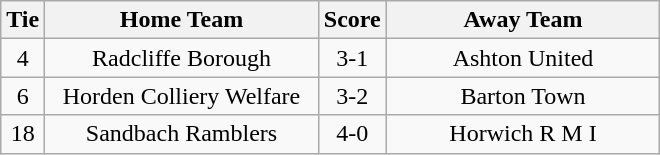<table class="wikitable" style="text-align:center;">
<tr>
<th width=20>Tie</th>
<th width=175>Home Team</th>
<th width=20>Score</th>
<th width=175>Away Team</th>
</tr>
<tr>
<td>4</td>
<td>Radcliffe Borough</td>
<td>3-1</td>
<td>Ashton United</td>
</tr>
<tr>
<td>6</td>
<td>Horden Colliery Welfare</td>
<td>3-2</td>
<td>Barton Town</td>
</tr>
<tr>
<td>18</td>
<td>Sandbach Ramblers</td>
<td>4-0</td>
<td>Horwich R M I</td>
</tr>
</table>
